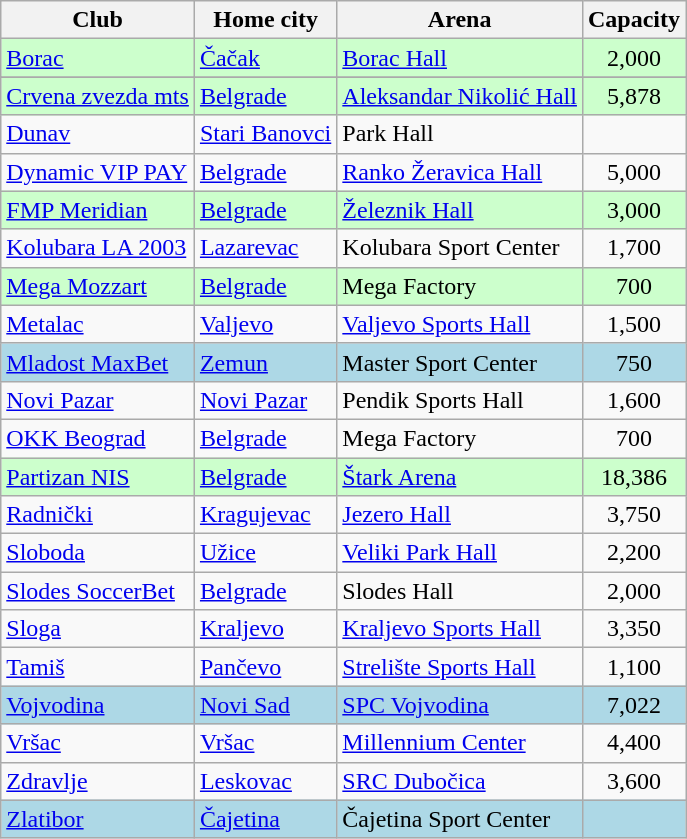<table class="wikitable">
<tr>
<th>Club</th>
<th>Home city</th>
<th>Arena</th>
<th>Capacity</th>
</tr>
<tr bgcolor=ccffcc>
<td><a href='#'>Borac</a></td>
<td><a href='#'>Čačak</a></td>
<td><a href='#'>Borac Hall</a></td>
<td style="text-align:center">2,000</td>
</tr>
<tr>
</tr>
<tr bgcolor=ccffcc>
<td><a href='#'>Crvena zvezda mts</a></td>
<td><a href='#'>Belgrade</a></td>
<td><a href='#'>Aleksandar Nikolić Hall</a></td>
<td style="text-align:center">5,878</td>
</tr>
<tr>
<td><a href='#'>Dunav</a></td>
<td><a href='#'>Stari Banovci</a></td>
<td>Park Hall</td>
<td></td>
</tr>
<tr>
<td><a href='#'>Dynamic VIP PAY</a></td>
<td><a href='#'>Belgrade</a></td>
<td><a href='#'>Ranko Žeravica Hall</a></td>
<td style="text-align:center">5,000</td>
</tr>
<tr bgcolor=ccffcc>
<td><a href='#'>FMP Meridian</a></td>
<td><a href='#'>Belgrade</a></td>
<td><a href='#'>Železnik Hall</a></td>
<td style="text-align:center">3,000</td>
</tr>
<tr>
<td><a href='#'>Kolubara LA 2003</a></td>
<td><a href='#'>Lazarevac</a></td>
<td>Kolubara Sport Center</td>
<td style="text-align:center">1,700</td>
</tr>
<tr bgcolor=ccffcc>
<td><a href='#'>Mega Mozzart</a></td>
<td><a href='#'>Belgrade</a></td>
<td>Mega Factory</td>
<td style="text-align:center">700</td>
</tr>
<tr>
<td><a href='#'>Metalac</a></td>
<td><a href='#'>Valjevo</a></td>
<td><a href='#'>Valjevo Sports Hall</a></td>
<td style="text-align:center">1,500</td>
</tr>
<tr bgcolor=lightblue>
<td><a href='#'>Mladost MaxBet</a></td>
<td><a href='#'>Zemun</a></td>
<td>Master Sport Center</td>
<td style="text-align:center">750</td>
</tr>
<tr>
<td><a href='#'>Novi Pazar</a></td>
<td><a href='#'>Novi Pazar</a></td>
<td>Pendik Sports Hall</td>
<td style="text-align:center">1,600</td>
</tr>
<tr>
<td><a href='#'>OKK Beograd</a></td>
<td><a href='#'>Belgrade</a></td>
<td>Mega Factory</td>
<td style="text-align:center">700</td>
</tr>
<tr bgcolor=ccffcc>
<td><a href='#'>Partizan NIS</a></td>
<td><a href='#'>Belgrade</a></td>
<td><a href='#'>Štark Arena</a></td>
<td style="text-align:center">18,386</td>
</tr>
<tr>
<td><a href='#'>Radnički</a></td>
<td><a href='#'>Kragujevac</a></td>
<td><a href='#'>Jezero Hall</a></td>
<td style="text-align:center">3,750</td>
</tr>
<tr>
<td><a href='#'>Sloboda</a></td>
<td><a href='#'>Užice</a></td>
<td><a href='#'>Veliki Park Hall</a></td>
<td style="text-align:center">2,200</td>
</tr>
<tr>
<td><a href='#'>Slodes SoccerBet</a></td>
<td><a href='#'>Belgrade</a></td>
<td>Slodes Hall</td>
<td style="text-align:center">2,000</td>
</tr>
<tr>
<td><a href='#'>Sloga</a></td>
<td><a href='#'>Kraljevo</a></td>
<td><a href='#'>Kraljevo Sports Hall</a></td>
<td style="text-align:center">3,350</td>
</tr>
<tr>
<td><a href='#'>Tamiš</a></td>
<td><a href='#'>Pančevo</a></td>
<td><a href='#'>Strelište Sports Hall</a></td>
<td style="text-align:center">1,100</td>
</tr>
<tr bgcolor=lightblue>
<td><a href='#'>Vojvodina</a></td>
<td><a href='#'>Novi Sad</a></td>
<td><a href='#'>SPC Vojvodina</a></td>
<td style="text-align:center">7,022</td>
</tr>
<tr>
<td><a href='#'>Vršac</a></td>
<td><a href='#'>Vršac</a></td>
<td><a href='#'>Millennium Center</a></td>
<td style="text-align:center">4,400</td>
</tr>
<tr>
<td><a href='#'>Zdravlje</a></td>
<td><a href='#'>Leskovac</a></td>
<td><a href='#'>SRC Dubočica</a></td>
<td style="text-align:center">3,600</td>
</tr>
<tr bgcolor=lightblue>
<td><a href='#'>Zlatibor</a></td>
<td><a href='#'>Čajetina</a></td>
<td>Čajetina Sport Center</td>
<td style="text-align:center"></td>
</tr>
</table>
